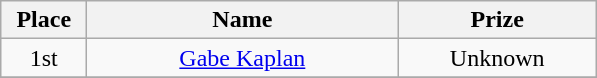<table class="wikitable">
<tr>
<th width="50">Place</th>
<th width="200">Name</th>
<th width="125">Prize</th>
</tr>
<tr>
<td align = "center">1st</td>
<td align = "center"><a href='#'>Gabe Kaplan</a></td>
<td align = "center">Unknown</td>
</tr>
<tr>
</tr>
</table>
